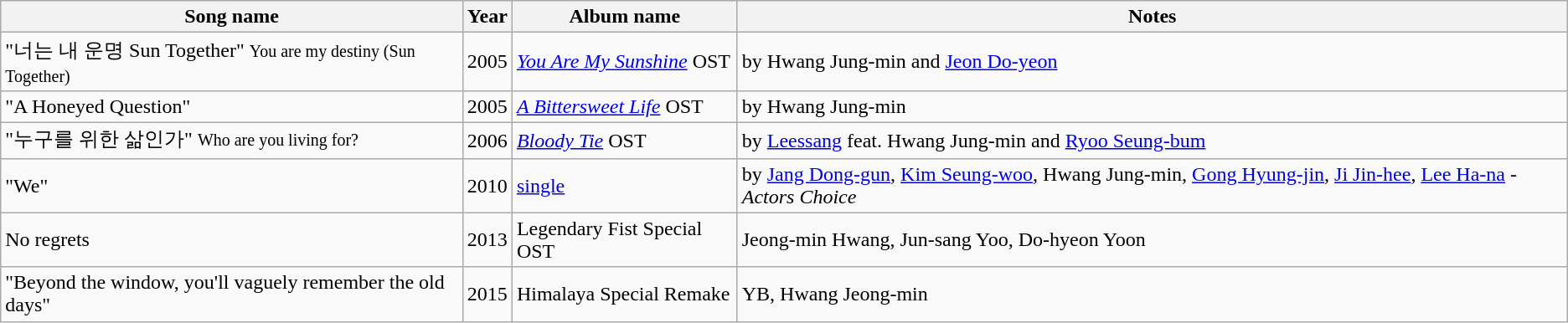<table class="wikitable">
<tr>
<th>Song name</th>
<th>Year</th>
<th>Album name</th>
<th>Notes</th>
</tr>
<tr>
<td>"너는 내 운명 Sun Together" <small>You are my destiny (Sun Together)</small></td>
<td>2005</td>
<td><em><a href='#'>You Are My Sunshine</a></em> OST</td>
<td>by Hwang Jung-min and <a href='#'>Jeon Do-yeon</a></td>
</tr>
<tr>
<td>"A Honeyed Question"</td>
<td>2005</td>
<td><em><a href='#'>A Bittersweet Life</a></em> OST</td>
<td>by Hwang Jung-min</td>
</tr>
<tr>
<td>"누구를 위한 삶인가" <small>Who are you living for?</small></td>
<td>2006</td>
<td><em><a href='#'>Bloody Tie</a></em> OST</td>
<td>by <a href='#'>Leessang</a> feat. Hwang Jung-min and <a href='#'>Ryoo Seung-bum</a></td>
</tr>
<tr>
<td>"We"</td>
<td>2010</td>
<td><a href='#'>single</a></td>
<td>by <a href='#'>Jang Dong-gun</a>, <a href='#'>Kim Seung-woo</a>, Hwang Jung-min, <a href='#'>Gong Hyung-jin</a>, <a href='#'>Ji Jin-hee</a>, <a href='#'>Lee Ha-na</a> - <em>Actors Choice</em></td>
</tr>
<tr>
<td>No regrets</td>
<td>2013</td>
<td>Legendary Fist Special OST</td>
<td>Jeong-min Hwang, Jun-sang Yoo, Do-hyeon Yoon</td>
</tr>
<tr>
<td>"Beyond the window, you'll vaguely remember the old days"</td>
<td>2015</td>
<td>Himalaya Special Remake</td>
<td>YB, Hwang Jeong-min</td>
</tr>
</table>
